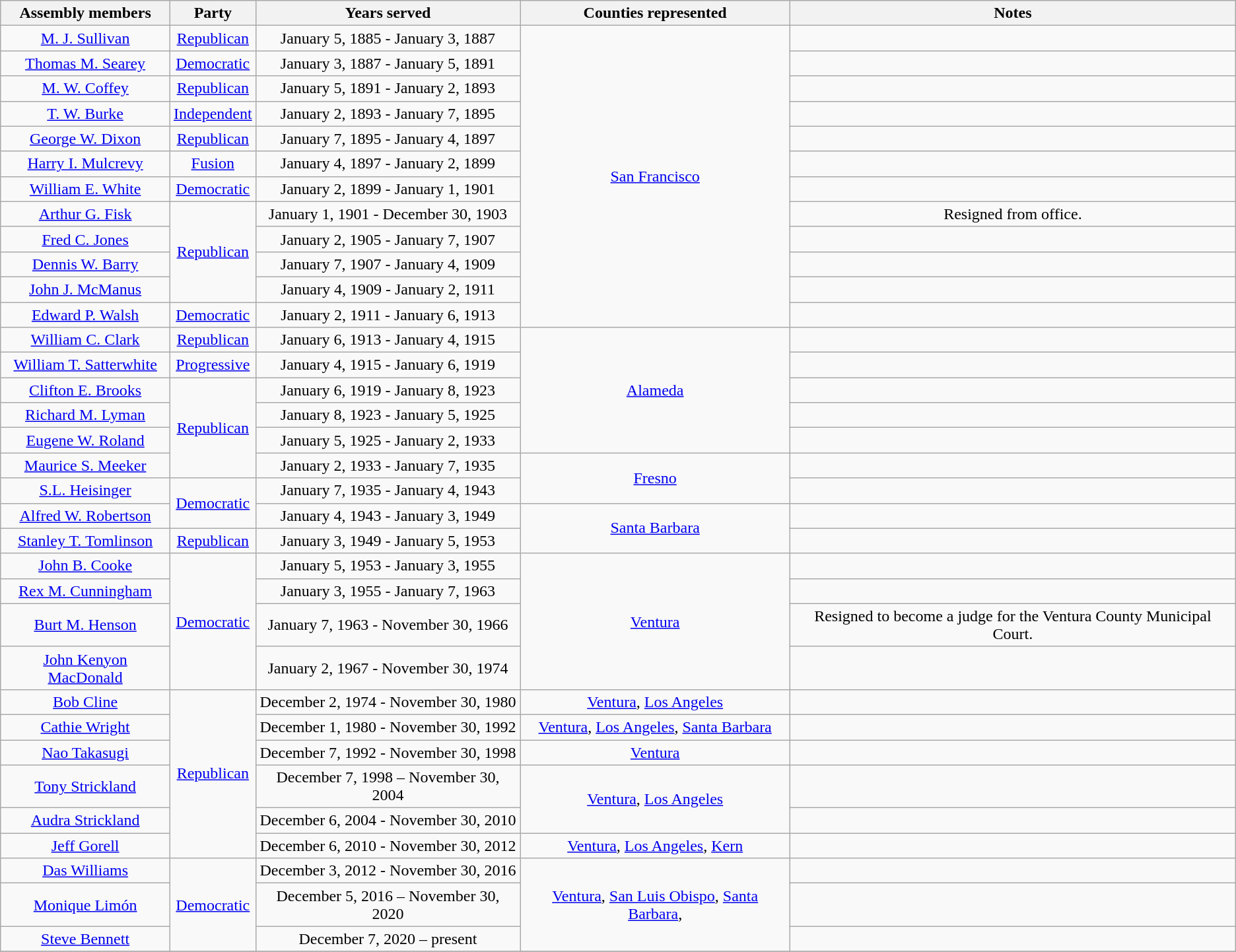<table class=wikitable style="text-align:center">
<tr>
<th>Assembly members</th>
<th>Party</th>
<th>Years served</th>
<th>Counties represented</th>
<th>Notes</th>
</tr>
<tr>
<td><a href='#'>M. J. Sullivan</a></td>
<td><a href='#'>Republican</a></td>
<td>January 5, 1885 - January 3, 1887</td>
<td rowspan=12><a href='#'>San Francisco</a></td>
<td></td>
</tr>
<tr>
<td><a href='#'>Thomas M. Searey</a></td>
<td><a href='#'>Democratic</a></td>
<td>January 3, 1887 - January 5, 1891</td>
<td></td>
</tr>
<tr>
<td><a href='#'>M. W. Coffey</a></td>
<td><a href='#'>Republican</a></td>
<td>January 5, 1891 - January 2, 1893</td>
<td></td>
</tr>
<tr>
<td><a href='#'>T. W. Burke</a></td>
<td><a href='#'>Independent</a></td>
<td>January 2, 1893 - January 7, 1895</td>
<td></td>
</tr>
<tr>
<td><a href='#'>George W. Dixon</a></td>
<td><a href='#'>Republican</a></td>
<td>January 7, 1895 - January 4, 1897</td>
<td></td>
</tr>
<tr>
<td><a href='#'>Harry I. Mulcrevy</a></td>
<td><a href='#'>Fusion</a></td>
<td>January 4, 1897 - January 2, 1899</td>
<td></td>
</tr>
<tr>
<td><a href='#'>William E. White</a></td>
<td><a href='#'>Democratic</a></td>
<td>January 2, 1899 - January 1, 1901</td>
<td></td>
</tr>
<tr>
<td><a href='#'>Arthur G. Fisk</a></td>
<td rowspan=4 ><a href='#'>Republican</a></td>
<td>January 1, 1901 - December 30, 1903</td>
<td>Resigned from office.</td>
</tr>
<tr>
<td><a href='#'>Fred C. Jones</a></td>
<td>January 2, 1905 - January 7, 1907</td>
<td></td>
</tr>
<tr>
<td><a href='#'>Dennis W. Barry</a></td>
<td>January 7, 1907 - January 4, 1909</td>
<td></td>
</tr>
<tr>
<td><a href='#'>John J. McManus</a></td>
<td>January 4, 1909 - January 2, 1911</td>
<td></td>
</tr>
<tr>
<td><a href='#'>Edward P. Walsh</a></td>
<td><a href='#'>Democratic</a></td>
<td>January 2, 1911 - January 6, 1913</td>
<td></td>
</tr>
<tr>
<td><a href='#'>William C. Clark</a></td>
<td><a href='#'>Republican</a></td>
<td>January 6, 1913 - January 4, 1915</td>
<td rowspan=6><a href='#'>Alameda</a></td>
<td></td>
</tr>
<tr>
<td rowspan=2><a href='#'>William T. Satterwhite</a></td>
<td><a href='#'>Progressive</a></td>
<td rowspan=2>January 4, 1915 - January 6, 1919</td>
<td rowspan=2></td>
</tr>
<tr>
<td rowspan=5 ><a href='#'>Republican</a></td>
</tr>
<tr>
<td><a href='#'>Clifton E. Brooks</a></td>
<td>January 6, 1919 - January 8, 1923</td>
<td></td>
</tr>
<tr>
<td><a href='#'>Richard M. Lyman</a></td>
<td>January 8, 1923 - January 5, 1925</td>
<td></td>
</tr>
<tr>
<td><a href='#'>Eugene W. Roland</a></td>
<td>January 5, 1925 - January 2, 1933</td>
<td></td>
</tr>
<tr>
<td><a href='#'>Maurice S. Meeker</a></td>
<td>January 2, 1933 - January 7, 1935</td>
<td rowspan=2><a href='#'>Fresno</a></td>
<td></td>
</tr>
<tr>
<td><a href='#'>S.L. Heisinger</a></td>
<td rowspan=2 ><a href='#'>Democratic</a></td>
<td>January 7, 1935 - January 4, 1943</td>
<td></td>
</tr>
<tr>
<td><a href='#'>Alfred W. Robertson</a></td>
<td>January 4, 1943 - January 3, 1949</td>
<td rowspan=2><a href='#'>Santa Barbara</a></td>
<td></td>
</tr>
<tr>
<td><a href='#'>Stanley T. Tomlinson</a></td>
<td><a href='#'>Republican</a></td>
<td>January 3, 1949 - January 5, 1953</td>
<td></td>
</tr>
<tr>
<td><a href='#'>John B. Cooke</a></td>
<td rowspan=4 ><a href='#'>Democratic</a></td>
<td>January 5, 1953 - January 3, 1955</td>
<td rowspan=4><a href='#'>Ventura</a></td>
<td></td>
</tr>
<tr>
<td><a href='#'>Rex M. Cunningham</a></td>
<td>January 3, 1955 - January 7, 1963</td>
<td></td>
</tr>
<tr>
<td><a href='#'>Burt M. Henson</a></td>
<td>January 7, 1963 - November 30, 1966</td>
<td>Resigned to become a judge for the Ventura County Municipal Court.</td>
</tr>
<tr>
<td><a href='#'>John Kenyon MacDonald</a></td>
<td>January 2, 1967 - November 30, 1974</td>
<td></td>
</tr>
<tr>
<td><a href='#'>Bob Cline</a></td>
<td rowspan=8 ><a href='#'>Republican</a></td>
<td>December 2, 1974 - November 30, 1980</td>
<td rowspan=2><a href='#'>Ventura</a>, <a href='#'>Los Angeles</a></td>
<td></td>
</tr>
<tr>
<td rowspan=2><a href='#'>Cathie Wright</a></td>
<td rowspan=2>December 1, 1980 - November 30, 1992</td>
<td rowspan=2></td>
</tr>
<tr>
<td><a href='#'>Ventura</a>, <a href='#'>Los Angeles</a>, <a href='#'>Santa Barbara</a></td>
</tr>
<tr>
<td><a href='#'>Nao Takasugi</a></td>
<td>December 7, 1992 - November 30, 1998</td>
<td rowspan=2><a href='#'>Ventura</a></td>
<td></td>
</tr>
<tr>
<td rowspan=2><a href='#'>Tony Strickland</a></td>
<td rowspan=2>December 7, 1998 – November 30, 2004</td>
<td rowspan=2></td>
</tr>
<tr>
<td rowspan=2><a href='#'>Ventura</a>, <a href='#'>Los Angeles</a></td>
</tr>
<tr>
<td><a href='#'>Audra Strickland</a></td>
<td>December 6, 2004 - November 30, 2010</td>
<td></td>
</tr>
<tr>
<td><a href='#'>Jeff Gorell</a></td>
<td>December 6, 2010 - November 30, 2012</td>
<td><a href='#'>Ventura</a>, <a href='#'>Los Angeles</a>, <a href='#'>Kern</a></td>
<td></td>
</tr>
<tr>
<td><a href='#'>Das Williams</a></td>
<td rowspan=3 ><a href='#'>Democratic</a></td>
<td>December 3, 2012 - November 30, 2016</td>
<td rowspan=3><a href='#'>Ventura</a>, <a href='#'>San Luis Obispo</a>, <a href='#'>Santa Barbara</a>,</td>
<td></td>
</tr>
<tr>
<td><a href='#'>Monique Limón</a></td>
<td>December 5, 2016 – November 30, 2020</td>
<td></td>
</tr>
<tr>
<td><a href='#'>Steve Bennett</a></td>
<td>December 7, 2020 – present</td>
<td></td>
</tr>
<tr>
</tr>
</table>
